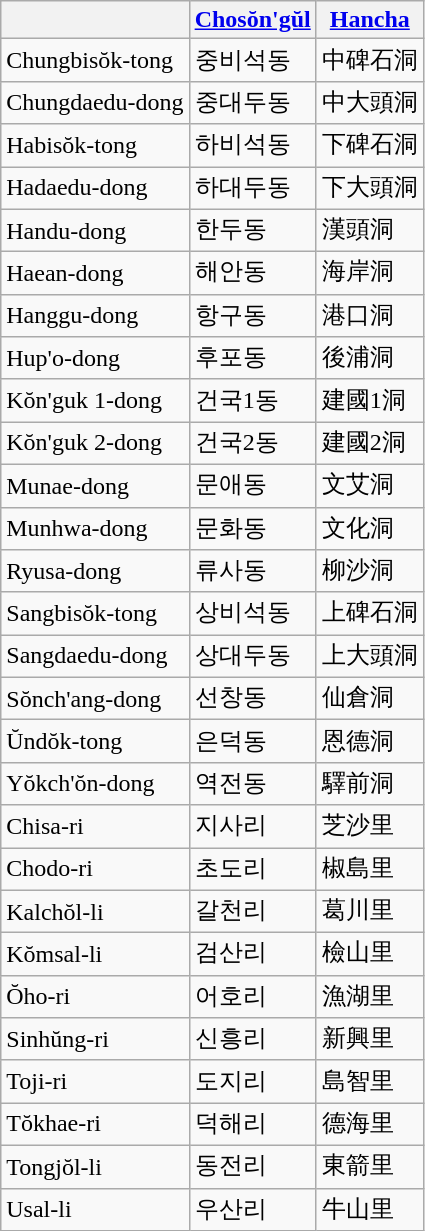<table class="wikitable">
<tr>
<th></th>
<th><a href='#'>Chosŏn'gŭl</a></th>
<th><a href='#'>Hancha</a></th>
</tr>
<tr>
<td>Chungbisŏk-tong</td>
<td>중비석동</td>
<td>中碑石洞</td>
</tr>
<tr>
<td>Chungdaedu-dong</td>
<td>중대두동</td>
<td>中大頭洞</td>
</tr>
<tr>
<td>Habisŏk-tong</td>
<td>하비석동</td>
<td>下碑石洞</td>
</tr>
<tr>
<td>Hadaedu-dong</td>
<td>하대두동</td>
<td>下大頭洞</td>
</tr>
<tr>
<td>Handu-dong</td>
<td>한두동</td>
<td>漢頭洞</td>
</tr>
<tr>
<td>Haean-dong</td>
<td>해안동</td>
<td>海岸洞</td>
</tr>
<tr>
<td>Hanggu-dong</td>
<td>항구동</td>
<td>港口洞</td>
</tr>
<tr>
<td>Hup'o-dong</td>
<td>후포동</td>
<td>後浦洞</td>
</tr>
<tr>
<td>Kŏn'guk 1-dong</td>
<td>건국1동</td>
<td>建國1洞</td>
</tr>
<tr>
<td>Kŏn'guk 2-dong</td>
<td>건국2동</td>
<td>建國2洞</td>
</tr>
<tr>
<td>Munae-dong</td>
<td>문애동</td>
<td>文艾洞</td>
</tr>
<tr>
<td>Munhwa-dong</td>
<td>문화동</td>
<td>文化洞</td>
</tr>
<tr>
<td>Ryusa-dong</td>
<td>류사동</td>
<td>柳沙洞</td>
</tr>
<tr>
<td>Sangbisŏk-tong</td>
<td>상비석동</td>
<td>上碑石洞</td>
</tr>
<tr>
<td>Sangdaedu-dong</td>
<td>상대두동</td>
<td>上大頭洞</td>
</tr>
<tr>
<td>Sŏnch'ang-dong</td>
<td>선창동</td>
<td>仙倉洞</td>
</tr>
<tr>
<td>Ŭndŏk-tong</td>
<td>은덕동</td>
<td>恩德洞</td>
</tr>
<tr>
<td>Yŏkch'ŏn-dong</td>
<td>역전동</td>
<td>驛前洞</td>
</tr>
<tr>
<td>Chisa-ri</td>
<td>지사리</td>
<td>芝沙里</td>
</tr>
<tr>
<td>Chodo-ri</td>
<td>초도리</td>
<td>椒島里</td>
</tr>
<tr>
<td>Kalchŏl-li</td>
<td>갈천리</td>
<td>葛川里</td>
</tr>
<tr>
<td>Kŏmsal-li</td>
<td>검산리</td>
<td>檢山里</td>
</tr>
<tr>
<td>Ŏho-ri</td>
<td>어호리</td>
<td>漁湖里</td>
</tr>
<tr>
<td>Sinhŭng-ri</td>
<td>신흥리</td>
<td>新興里</td>
</tr>
<tr>
<td>Toji-ri</td>
<td>도지리</td>
<td>島智里</td>
</tr>
<tr>
<td>Tŏkhae-ri</td>
<td>덕해리</td>
<td>德海里</td>
</tr>
<tr>
<td>Tongjŏl-li</td>
<td>동전리</td>
<td>東箭里</td>
</tr>
<tr>
<td>Usal-li</td>
<td>우산리</td>
<td>牛山里</td>
</tr>
</table>
